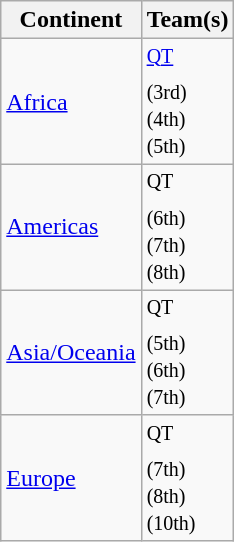<table class="wikitable">
<tr>
<th>Continent</th>
<th>Team(s)</th>
</tr>
<tr>
<td><a href='#'>Africa</a></td>
<td> <sup><a href='#'>QT</a></sup><br> <small>(3rd) </small><br> <small>(4th)</small><br> <small>(5th)</small></td>
</tr>
<tr>
<td><a href='#'>Americas</a></td>
<td> <sup>QT</sup><br> <small>(6th)</small><br> <small>(7th)</small><br> <small>(8th)</small></td>
</tr>
<tr>
<td><a href='#'>Asia/Oceania</a></td>
<td> <sup>QT</sup><br> <small>(5th)</small><br> <small>(6th)</small><br> <small>(7th)</small></td>
</tr>
<tr>
<td><a href='#'>Europe</a></td>
<td> <sup>QT</sup><br> <small>(7th)</small><br> <small>(8th)</small><br> <small>(10th)</small></td>
</tr>
</table>
